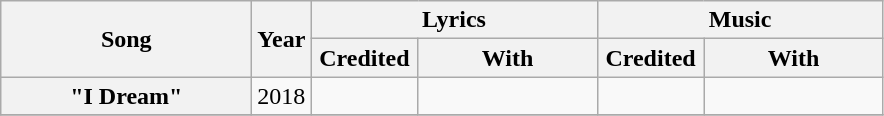<table class="wikitable plainrowheaders" style="text-align:center;">
<tr>
<th rowspan="2" style="width:10em;">Song</th>
<th rowspan="2" style="width:2em;">Year</th>
<th colspan="2" style="width:10em;">Lyrics</th>
<th colspan="2" style="width:10em;">Music</th>
</tr>
<tr>
<th style="width:4em;">Credited</th>
<th style="width:7em;">With</th>
<th style="width:4em;">Credited</th>
<th style="width:7em;">With</th>
</tr>
<tr>
<th scope="row">"I Dream"</th>
<td>2018</td>
<td></td>
<td></td>
<td></td>
<td></td>
</tr>
<tr>
</tr>
</table>
